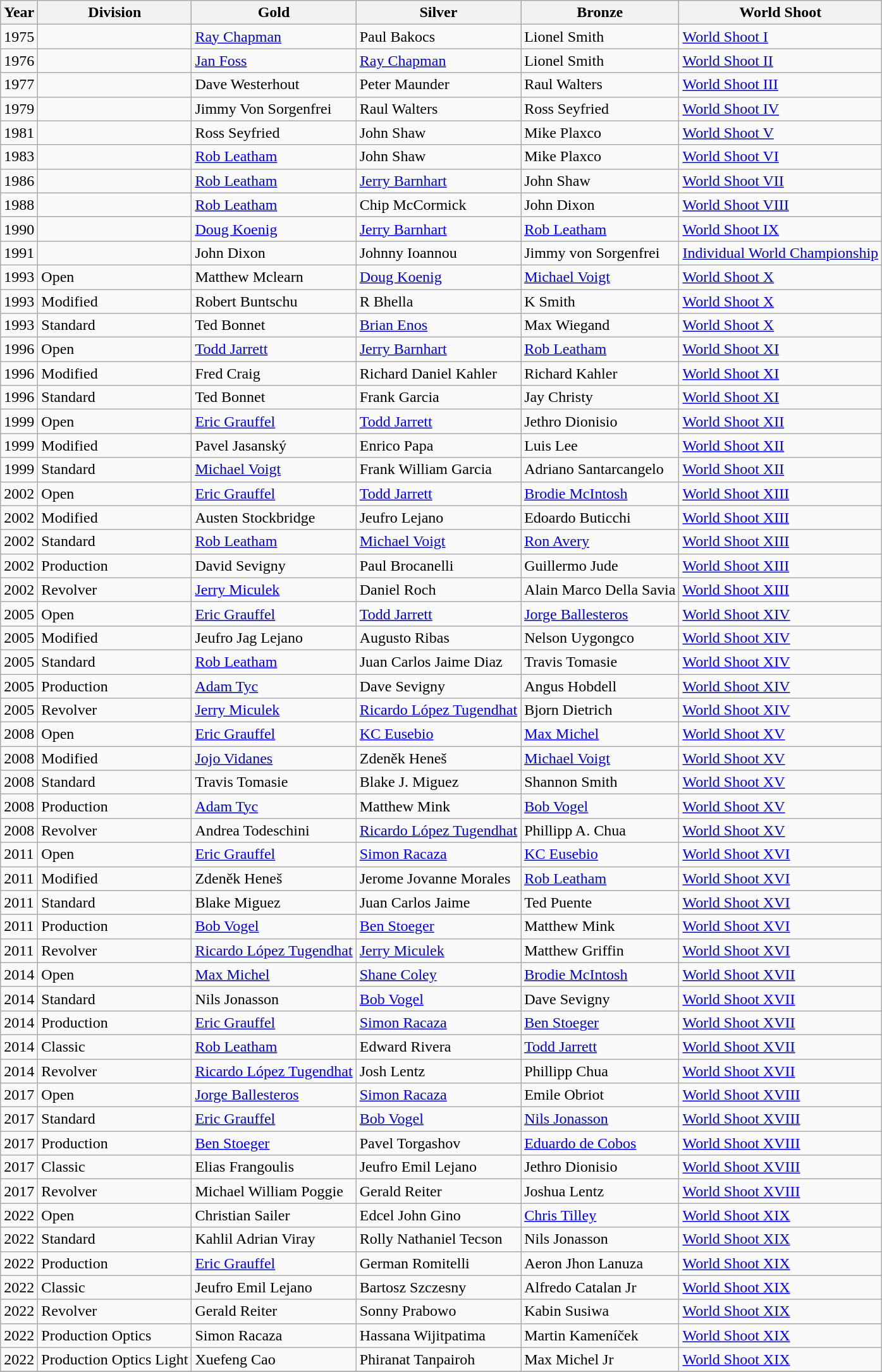<table class="wikitable sortable" style="text-align: left;">
<tr>
<th>Year</th>
<th>Division</th>
<th> Gold</th>
<th> Silver</th>
<th> Bronze</th>
<th>World Shoot</th>
</tr>
<tr>
<td>1975</td>
<td></td>
<td> <a href='#'>Ray Chapman</a></td>
<td> Paul Bakocs</td>
<td> Lionel Smith</td>
<td><a href='#'>World Shoot I</a></td>
</tr>
<tr>
<td>1976</td>
<td></td>
<td> <a href='#'>Jan Foss</a></td>
<td> <a href='#'>Ray Chapman</a></td>
<td> Lionel Smith</td>
<td><a href='#'>World Shoot II</a></td>
</tr>
<tr>
<td>1977</td>
<td></td>
<td> Dave Westerhout</td>
<td> Peter Maunder</td>
<td> Raul Walters</td>
<td><a href='#'>World Shoot III</a></td>
</tr>
<tr>
<td>1979</td>
<td></td>
<td> Jimmy Von Sorgenfrei</td>
<td> Raul Walters</td>
<td> Ross Seyfried</td>
<td><a href='#'>World Shoot IV</a></td>
</tr>
<tr>
<td>1981</td>
<td></td>
<td> Ross Seyfried</td>
<td> John Shaw</td>
<td> Mike Plaxco</td>
<td><a href='#'>World Shoot V</a></td>
</tr>
<tr>
<td>1983</td>
<td></td>
<td> <a href='#'>Rob Leatham</a></td>
<td> John Shaw</td>
<td> Mike Plaxco</td>
<td><a href='#'>World Shoot VI</a></td>
</tr>
<tr>
<td>1986</td>
<td></td>
<td> <a href='#'>Rob Leatham</a></td>
<td> <a href='#'>Jerry Barnhart</a></td>
<td> John Shaw</td>
<td><a href='#'>World Shoot VII</a></td>
</tr>
<tr>
<td>1988</td>
<td></td>
<td> <a href='#'>Rob Leatham</a></td>
<td> Chip McCormick</td>
<td> John Dixon</td>
<td><a href='#'>World Shoot VIII</a></td>
</tr>
<tr>
<td>1990</td>
<td></td>
<td> <a href='#'>Doug Koenig</a></td>
<td> <a href='#'>Jerry Barnhart</a></td>
<td> <a href='#'>Rob Leatham</a></td>
<td><a href='#'>World Shoot IX</a></td>
</tr>
<tr>
<td>1991</td>
<td></td>
<td> John Dixon</td>
<td> Johnny Ioannou</td>
<td> Jimmy von Sorgenfrei</td>
<td><a href='#'>Individual World Championship</a></td>
</tr>
<tr>
<td>1993</td>
<td>Open</td>
<td> Matthew Mclearn</td>
<td> <a href='#'>Doug Koenig</a></td>
<td> <a href='#'>Michael Voigt</a></td>
<td><a href='#'>World Shoot X</a></td>
</tr>
<tr>
<td>1993</td>
<td>Modified</td>
<td> Robert Buntschu</td>
<td> R Bhella</td>
<td> K Smith</td>
<td><a href='#'>World Shoot X</a></td>
</tr>
<tr>
<td>1993</td>
<td>Standard</td>
<td> Ted Bonnet</td>
<td> <a href='#'>Brian Enos</a></td>
<td> Max Wiegand</td>
<td><a href='#'>World Shoot X</a></td>
</tr>
<tr>
<td>1996</td>
<td>Open</td>
<td> <a href='#'>Todd Jarrett</a></td>
<td> <a href='#'>Jerry Barnhart</a></td>
<td> <a href='#'>Rob Leatham</a></td>
<td><a href='#'>World Shoot XI</a></td>
</tr>
<tr>
<td>1996</td>
<td>Modified</td>
<td> Fred Craig</td>
<td> Richard Daniel Kahler</td>
<td> Richard Kahler</td>
<td><a href='#'>World Shoot XI</a></td>
</tr>
<tr>
<td>1996</td>
<td>Standard</td>
<td> Ted Bonnet</td>
<td> Frank Garcia</td>
<td> Jay Christy</td>
<td><a href='#'>World Shoot XI</a></td>
</tr>
<tr>
<td>1999</td>
<td>Open</td>
<td> <a href='#'>Eric Grauffel</a></td>
<td> <a href='#'>Todd Jarrett</a></td>
<td> Jethro Dionisio</td>
<td><a href='#'>World Shoot XII</a></td>
</tr>
<tr>
<td>1999</td>
<td>Modified</td>
<td> Pavel Jasanský</td>
<td> Enrico Papa</td>
<td> Luis Lee</td>
<td><a href='#'>World Shoot XII</a></td>
</tr>
<tr>
<td>1999</td>
<td>Standard</td>
<td> <a href='#'>Michael Voigt</a></td>
<td> Frank William Garcia</td>
<td> Adriano Santarcangelo</td>
<td><a href='#'>World Shoot XII</a></td>
</tr>
<tr>
<td>2002</td>
<td>Open</td>
<td> <a href='#'>Eric Grauffel</a></td>
<td> <a href='#'>Todd Jarrett</a></td>
<td> <a href='#'>Brodie McIntosh</a></td>
<td><a href='#'>World Shoot XIII</a></td>
</tr>
<tr>
<td>2002</td>
<td>Modified</td>
<td> Austen Stockbridge</td>
<td> Jeufro Lejano</td>
<td> Edoardo Buticchi</td>
<td><a href='#'>World Shoot XIII</a></td>
</tr>
<tr>
<td>2002</td>
<td>Standard</td>
<td> <a href='#'>Rob Leatham</a></td>
<td> <a href='#'>Michael Voigt</a></td>
<td> <a href='#'>Ron Avery</a></td>
<td><a href='#'>World Shoot XIII</a></td>
</tr>
<tr>
<td>2002</td>
<td>Production</td>
<td> David Sevigny</td>
<td> Paul Brocanelli</td>
<td> Guillermo Jude</td>
<td><a href='#'>World Shoot XIII</a></td>
</tr>
<tr>
<td>2002</td>
<td>Revolver</td>
<td> <a href='#'>Jerry Miculek</a></td>
<td> Daniel Roch</td>
<td> Alain Marco Della Savia</td>
<td><a href='#'>World Shoot XIII</a></td>
</tr>
<tr>
<td>2005</td>
<td>Open</td>
<td> <a href='#'>Eric Grauffel</a></td>
<td> <a href='#'>Todd Jarrett</a></td>
<td> <a href='#'>Jorge Ballesteros</a></td>
<td><a href='#'>World Shoot XIV</a></td>
</tr>
<tr>
<td>2005</td>
<td>Modified</td>
<td> Jeufro Jag Lejano</td>
<td> Augusto Ribas</td>
<td> Nelson Uygongco</td>
<td><a href='#'>World Shoot XIV</a></td>
</tr>
<tr>
<td>2005</td>
<td>Standard</td>
<td> <a href='#'>Rob Leatham</a></td>
<td> Juan Carlos Jaime Diaz</td>
<td> Travis Tomasie</td>
<td><a href='#'>World Shoot XIV</a></td>
</tr>
<tr>
<td>2005</td>
<td>Production</td>
<td> <a href='#'>Adam Tyc</a></td>
<td> Dave Sevigny</td>
<td> Angus Hobdell</td>
<td><a href='#'>World Shoot XIV</a></td>
</tr>
<tr>
<td>2005</td>
<td>Revolver</td>
<td> <a href='#'>Jerry Miculek</a></td>
<td> <a href='#'>Ricardo López Tugendhat</a></td>
<td> Bjorn Dietrich</td>
<td><a href='#'>World Shoot XIV</a></td>
</tr>
<tr>
<td>2008</td>
<td>Open</td>
<td> <a href='#'>Eric Grauffel</a></td>
<td> <a href='#'>KC Eusebio</a></td>
<td> <a href='#'>Max Michel</a></td>
<td><a href='#'>World Shoot XV</a></td>
</tr>
<tr>
<td>2008</td>
<td>Modified</td>
<td> <a href='#'>Jojo Vidanes</a></td>
<td> Zdeněk Heneš</td>
<td> <a href='#'>Michael Voigt</a></td>
<td><a href='#'>World Shoot XV</a></td>
</tr>
<tr>
<td>2008</td>
<td>Standard</td>
<td> Travis Tomasie</td>
<td> Blake J. Miguez</td>
<td> Shannon Smith</td>
<td><a href='#'>World Shoot XV</a></td>
</tr>
<tr>
<td>2008</td>
<td>Production</td>
<td> <a href='#'>Adam Tyc</a></td>
<td> Matthew Mink</td>
<td> <a href='#'>Bob Vogel</a></td>
<td><a href='#'>World Shoot XV</a></td>
</tr>
<tr>
<td>2008</td>
<td>Revolver</td>
<td> Andrea Todeschini</td>
<td> <a href='#'>Ricardo López Tugendhat</a></td>
<td> Phillipp A. Chua</td>
<td><a href='#'>World Shoot XV</a></td>
</tr>
<tr>
<td>2011</td>
<td>Open</td>
<td> <a href='#'>Eric Grauffel</a></td>
<td> <a href='#'>Simon Racaza</a></td>
<td> <a href='#'>KC Eusebio</a></td>
<td><a href='#'>World Shoot XVI</a></td>
</tr>
<tr>
<td>2011</td>
<td>Modified</td>
<td> Zdeněk Heneš</td>
<td> Jerome Jovanne Morales</td>
<td> <a href='#'>Rob Leatham</a></td>
<td><a href='#'>World Shoot XVI</a></td>
</tr>
<tr>
<td>2011</td>
<td>Standard</td>
<td> Blake Miguez</td>
<td> Juan Carlos Jaime</td>
<td> Ted Puente</td>
<td><a href='#'>World Shoot XVI</a></td>
</tr>
<tr>
<td>2011</td>
<td>Production</td>
<td> <a href='#'>Bob Vogel</a></td>
<td> <a href='#'>Ben Stoeger</a></td>
<td> Matthew Mink</td>
<td><a href='#'>World Shoot XVI</a></td>
</tr>
<tr>
<td>2011</td>
<td>Revolver</td>
<td> <a href='#'>Ricardo López Tugendhat</a></td>
<td> <a href='#'>Jerry Miculek</a></td>
<td> Matthew Griffin</td>
<td><a href='#'>World Shoot XVI</a></td>
</tr>
<tr>
<td>2014</td>
<td>Open</td>
<td> <a href='#'>Max Michel</a></td>
<td> <a href='#'>Shane Coley</a></td>
<td> <a href='#'>Brodie McIntosh</a></td>
<td><a href='#'>World Shoot XVII</a></td>
</tr>
<tr>
<td>2014</td>
<td>Standard</td>
<td> Nils Jonasson</td>
<td> <a href='#'>Bob Vogel</a></td>
<td> Dave Sevigny</td>
<td><a href='#'>World Shoot XVII</a></td>
</tr>
<tr>
<td>2014</td>
<td>Production</td>
<td> <a href='#'>Eric Grauffel</a></td>
<td> <a href='#'>Simon Racaza</a></td>
<td> <a href='#'>Ben Stoeger</a></td>
<td><a href='#'>World Shoot XVII</a></td>
</tr>
<tr>
<td>2014</td>
<td>Classic</td>
<td> <a href='#'>Rob Leatham</a></td>
<td> Edward Rivera</td>
<td> <a href='#'>Todd Jarrett</a></td>
<td><a href='#'>World Shoot XVII</a></td>
</tr>
<tr>
<td>2014</td>
<td>Revolver</td>
<td> <a href='#'>Ricardo López Tugendhat</a></td>
<td> Josh Lentz</td>
<td> Phillipp Chua</td>
<td><a href='#'>World Shoot XVII</a></td>
</tr>
<tr>
<td>2017</td>
<td>Open</td>
<td> <a href='#'>Jorge Ballesteros</a></td>
<td> <a href='#'>Simon Racaza</a></td>
<td> Emile Obriot</td>
<td><a href='#'>World Shoot XVIII</a></td>
</tr>
<tr>
<td>2017</td>
<td>Standard</td>
<td> <a href='#'>Eric Grauffel</a></td>
<td> <a href='#'>Bob Vogel</a></td>
<td> <a href='#'>Nils Jonasson</a></td>
<td><a href='#'>World Shoot XVIII</a></td>
</tr>
<tr>
<td>2017</td>
<td>Production</td>
<td> <a href='#'>Ben Stoeger</a></td>
<td> Pavel Torgashov</td>
<td> <a href='#'>Eduardo de Cobos</a></td>
<td><a href='#'>World Shoot XVIII</a></td>
</tr>
<tr>
<td>2017</td>
<td>Classic</td>
<td> Elias Frangoulis</td>
<td> Jeufro Emil Lejano</td>
<td> Jethro Dionisio</td>
<td><a href='#'>World Shoot XVIII</a></td>
</tr>
<tr>
<td>2017</td>
<td>Revolver</td>
<td> Michael William Poggie</td>
<td> Gerald Reiter</td>
<td> Joshua Lentz</td>
<td><a href='#'>World Shoot XVIII</a></td>
</tr>
<tr>
<td>2022</td>
<td>Open</td>
<td> Christian Sailer</td>
<td> Edcel John Gino</td>
<td> <a href='#'>Chris Tilley</a></td>
<td><a href='#'>World Shoot XIX</a></td>
</tr>
<tr>
<td>2022</td>
<td>Standard</td>
<td> Kahlil Adrian Viray</td>
<td> Rolly Nathaniel Tecson</td>
<td> Nils Jonasson</td>
<td><a href='#'>World Shoot XIX</a></td>
</tr>
<tr>
<td>2022</td>
<td>Production</td>
<td> <a href='#'>Eric Grauffel</a></td>
<td> German Romitelli</td>
<td> Aeron Jhon Lanuza</td>
<td><a href='#'>World Shoot XIX</a></td>
</tr>
<tr>
<td>2022</td>
<td>Classic</td>
<td> Jeufro Emil Lejano</td>
<td> Bartosz Szczesny</td>
<td> Alfredo Catalan Jr</td>
<td><a href='#'>World Shoot XIX</a></td>
</tr>
<tr>
<td>2022</td>
<td>Revolver</td>
<td> Gerald Reiter</td>
<td> Sonny Prabowo</td>
<td> Kabin Susiwa</td>
<td><a href='#'>World Shoot XIX</a></td>
</tr>
<tr>
<td>2022</td>
<td>Production Optics</td>
<td> Simon Racaza</td>
<td> Hassana Wijitpatima</td>
<td> Martin Kameníček</td>
<td><a href='#'>World Shoot XIX</a></td>
</tr>
<tr>
<td>2022</td>
<td>Production Optics Light</td>
<td> Xuefeng Cao</td>
<td> Phiranat Tanpairoh</td>
<td> Max Michel Jr</td>
<td><a href='#'>World Shoot XIX</a></td>
</tr>
<tr>
</tr>
</table>
